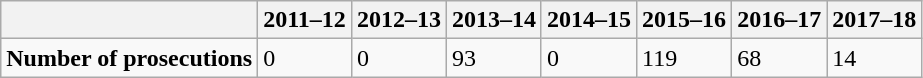<table class="wikitable">
<tr>
<th></th>
<th>2011–12</th>
<th>2012–13</th>
<th>2013–14</th>
<th>2014–15</th>
<th>2015–16</th>
<th>2016–17</th>
<th>2017–18</th>
</tr>
<tr>
<td><strong>Number of prosecutions</strong></td>
<td>0</td>
<td>0</td>
<td>93</td>
<td>0</td>
<td>119</td>
<td>68</td>
<td>14</td>
</tr>
</table>
